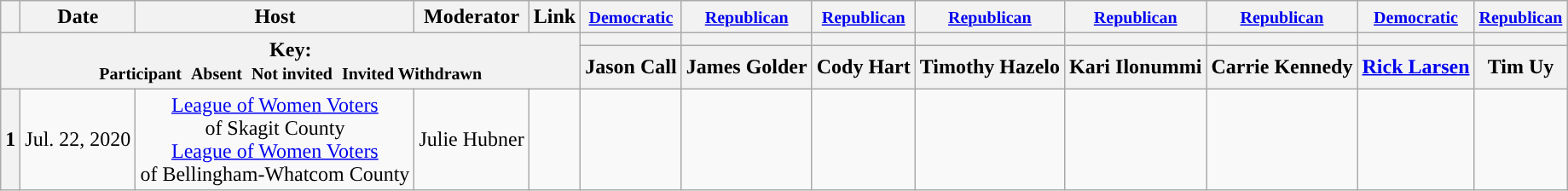<table class="wikitable" style="text-align:center;">
<tr>
<th scope="col"></th>
<th scope="col">Date</th>
<th scope="col">Host</th>
<th scope="col">Moderator</th>
<th scope="col">Link</th>
<th scope="col"><small><a href='#'>Democratic</a></small></th>
<th scope="col"><small><a href='#'>Republican</a></small></th>
<th scope="col"><small><a href='#'>Republican</a></small></th>
<th scope="col"><small><a href='#'>Republican</a></small></th>
<th scope="col"><small><a href='#'>Republican</a></small></th>
<th scope="col"><small><a href='#'>Republican</a></small></th>
<th scope="col"><small><a href='#'>Democratic</a></small></th>
<th scope="col"><small><a href='#'>Republican</a></small></th>
</tr>
<tr>
<th colspan="5" rowspan="2">Key:<br> <small>Participant </small>  <small>Absent </small>  <small>Not invited </small>  <small>Invited  Withdrawn</small></th>
<th scope="col" style="background:"></th>
<th scope="col" style="background:"></th>
<th scope="col" style="background:"></th>
<th scope="col" style="background:"></th>
<th scope="col" style="background:"></th>
<th scope="col" style="background:"></th>
<th scope="col" style="background:"></th>
<th scope="col" style="background:"></th>
</tr>
<tr>
<th scope="col">Jason Call</th>
<th scope="col">James Golder</th>
<th scope="col">Cody Hart</th>
<th scope="col">Timothy Hazelo</th>
<th scope="col">Kari Ilonummi</th>
<th scope="col">Carrie Kennedy</th>
<th scope="col"><a href='#'>Rick Larsen</a></th>
<th scope="col">Tim Uy</th>
</tr>
<tr>
<th>1</th>
<td style="white-space:nowrap;">Jul. 22, 2020</td>
<td style="white-space:nowrap;"><a href='#'>League of Women Voters</a><br>of Skagit County<br><a href='#'>League of Women Voters</a><br>of Bellingham-Whatcom County</td>
<td style="white-space:nowrap;">Julie Hubner</td>
<td style="white-space:nowrap;"></td>
<td></td>
<td></td>
<td></td>
<td></td>
<td></td>
<td></td>
<td></td>
<td></td>
</tr>
</table>
